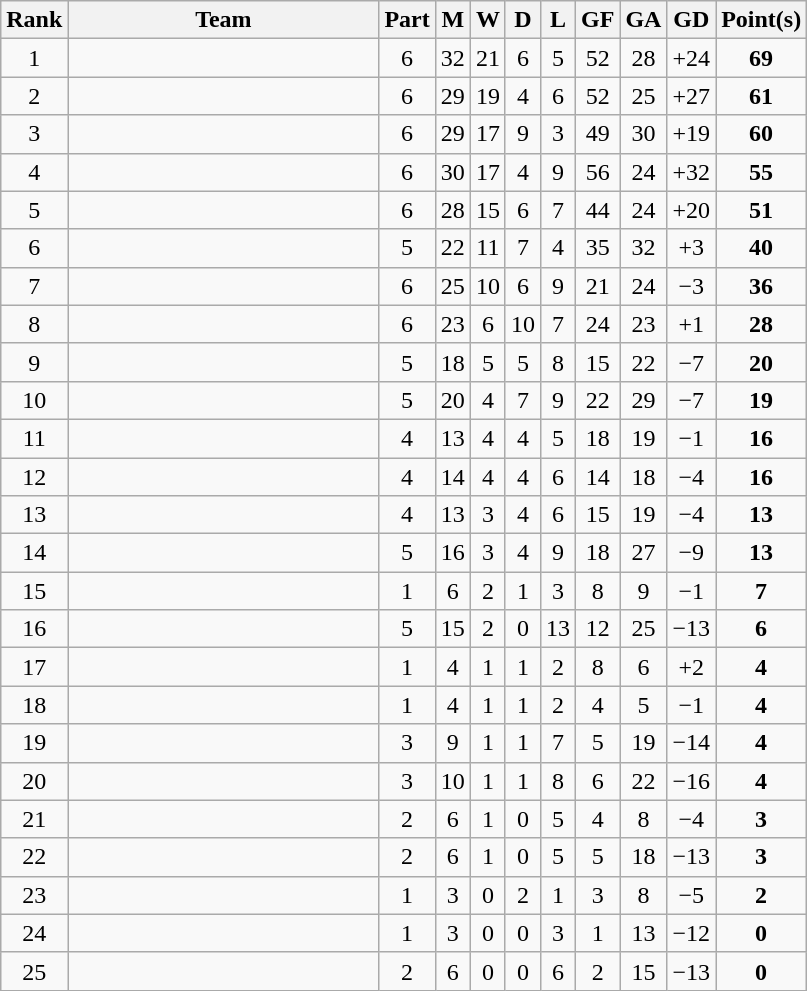<table class="wikitable sortable" style="text-align:center">
<tr>
<th>Rank</th>
<th width=200>Team</th>
<th>Part</th>
<th>M</th>
<th>W</th>
<th>D</th>
<th>L</th>
<th>GF</th>
<th>GA</th>
<th>GD</th>
<th>Point(s)</th>
</tr>
<tr>
<td>1</td>
<td align=left></td>
<td>6</td>
<td>32</td>
<td>21</td>
<td>6</td>
<td>5</td>
<td>52</td>
<td>28</td>
<td>+24</td>
<td><strong>69</strong></td>
</tr>
<tr>
<td>2</td>
<td align=left></td>
<td>6</td>
<td>29</td>
<td>19</td>
<td>4</td>
<td>6</td>
<td>52</td>
<td>25</td>
<td>+27</td>
<td><strong>61</strong></td>
</tr>
<tr>
<td>3</td>
<td align=left></td>
<td>6</td>
<td>29</td>
<td>17</td>
<td>9</td>
<td>3</td>
<td>49</td>
<td>30</td>
<td>+19</td>
<td><strong>60</strong></td>
</tr>
<tr>
<td>4</td>
<td align=left></td>
<td>6</td>
<td>30</td>
<td>17</td>
<td>4</td>
<td>9</td>
<td>56</td>
<td>24</td>
<td>+32</td>
<td><strong>55</strong></td>
</tr>
<tr>
<td>5</td>
<td align=left></td>
<td>6</td>
<td>28</td>
<td>15</td>
<td>6</td>
<td>7</td>
<td>44</td>
<td>24</td>
<td>+20</td>
<td><strong>51</strong></td>
</tr>
<tr>
<td>6</td>
<td align=left></td>
<td>5</td>
<td>22</td>
<td>11</td>
<td>7</td>
<td>4</td>
<td>35</td>
<td>32</td>
<td>+3</td>
<td><strong>40</strong></td>
</tr>
<tr>
<td>7</td>
<td align=left></td>
<td>6</td>
<td>25</td>
<td>10</td>
<td>6</td>
<td>9</td>
<td>21</td>
<td>24</td>
<td>−3</td>
<td><strong>36</strong></td>
</tr>
<tr>
<td>8</td>
<td align=left></td>
<td>6</td>
<td>23</td>
<td>6</td>
<td>10</td>
<td>7</td>
<td>24</td>
<td>23</td>
<td>+1</td>
<td><strong>28</strong></td>
</tr>
<tr>
<td>9</td>
<td align=left></td>
<td>5</td>
<td>18</td>
<td>5</td>
<td>5</td>
<td>8</td>
<td>15</td>
<td>22</td>
<td>−7</td>
<td><strong>20</strong></td>
</tr>
<tr>
<td>10</td>
<td align=left></td>
<td>5</td>
<td>20</td>
<td>4</td>
<td>7</td>
<td>9</td>
<td>22</td>
<td>29</td>
<td>−7</td>
<td><strong>19</strong></td>
</tr>
<tr>
<td>11</td>
<td align=left></td>
<td>4</td>
<td>13</td>
<td>4</td>
<td>4</td>
<td>5</td>
<td>18</td>
<td>19</td>
<td>−1</td>
<td><strong>16</strong></td>
</tr>
<tr>
<td>12</td>
<td align=left></td>
<td>4</td>
<td>14</td>
<td>4</td>
<td>4</td>
<td>6</td>
<td>14</td>
<td>18</td>
<td>−4</td>
<td><strong>16</strong></td>
</tr>
<tr>
<td>13</td>
<td align=left></td>
<td>4</td>
<td>13</td>
<td>3</td>
<td>4</td>
<td>6</td>
<td>15</td>
<td>19</td>
<td>−4</td>
<td><strong>13</strong></td>
</tr>
<tr>
<td>14</td>
<td align=left></td>
<td>5</td>
<td>16</td>
<td>3</td>
<td>4</td>
<td>9</td>
<td>18</td>
<td>27</td>
<td>−9</td>
<td><strong>13</strong></td>
</tr>
<tr>
<td>15</td>
<td align=left></td>
<td>1</td>
<td>6</td>
<td>2</td>
<td>1</td>
<td>3</td>
<td>8</td>
<td>9</td>
<td>−1</td>
<td><strong>7</strong></td>
</tr>
<tr>
<td>16</td>
<td align=left></td>
<td>5</td>
<td>15</td>
<td>2</td>
<td>0</td>
<td>13</td>
<td>12</td>
<td>25</td>
<td>−13</td>
<td><strong>6</strong></td>
</tr>
<tr>
<td>17</td>
<td align=left></td>
<td>1</td>
<td>4</td>
<td>1</td>
<td>1</td>
<td>2</td>
<td>8</td>
<td>6</td>
<td>+2</td>
<td><strong>4</strong></td>
</tr>
<tr>
<td>18</td>
<td align=left></td>
<td>1</td>
<td>4</td>
<td>1</td>
<td>1</td>
<td>2</td>
<td>4</td>
<td>5</td>
<td>−1</td>
<td><strong>4</strong></td>
</tr>
<tr>
<td>19</td>
<td align=left></td>
<td>3</td>
<td>9</td>
<td>1</td>
<td>1</td>
<td>7</td>
<td>5</td>
<td>19</td>
<td>−14</td>
<td><strong>4</strong></td>
</tr>
<tr>
<td>20</td>
<td align=left></td>
<td>3</td>
<td>10</td>
<td>1</td>
<td>1</td>
<td>8</td>
<td>6</td>
<td>22</td>
<td>−16</td>
<td><strong>4</strong></td>
</tr>
<tr>
<td>21</td>
<td align=left></td>
<td>2</td>
<td>6</td>
<td>1</td>
<td>0</td>
<td>5</td>
<td>4</td>
<td>8</td>
<td>−4</td>
<td><strong>3</strong></td>
</tr>
<tr>
<td>22</td>
<td align=left></td>
<td>2</td>
<td>6</td>
<td>1</td>
<td>0</td>
<td>5</td>
<td>5</td>
<td>18</td>
<td>−13</td>
<td><strong>3</strong></td>
</tr>
<tr>
<td>23</td>
<td align=left></td>
<td>1</td>
<td>3</td>
<td>0</td>
<td>2</td>
<td>1</td>
<td>3</td>
<td>8</td>
<td>−5</td>
<td><strong>2</strong></td>
</tr>
<tr>
<td>24</td>
<td align=left></td>
<td>1</td>
<td>3</td>
<td>0</td>
<td>0</td>
<td>3</td>
<td>1</td>
<td>13</td>
<td>−12</td>
<td><strong>0</strong></td>
</tr>
<tr>
<td>25</td>
<td align=left></td>
<td>2</td>
<td>6</td>
<td>0</td>
<td>0</td>
<td>6</td>
<td>2</td>
<td>15</td>
<td>−13</td>
<td><strong>0</strong></td>
</tr>
</table>
